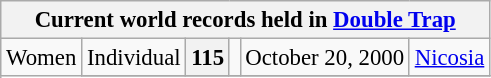<table class="wikitable" style="font-size: 95%">
<tr>
<th colspan=9>Current world records held in <a href='#'>Double Trap</a></th>
</tr>
<tr>
<td rowspan=2>Women</td>
<td>Individual</td>
<th>115</th>
<td></td>
<td>October 20, 2000</td>
<td><a href='#'>Nicosia</a> </td>
</tr>
<tr>
</tr>
</table>
